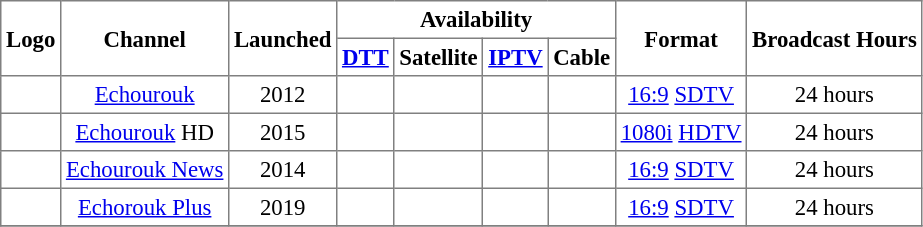<table class="toccolours unsortable" border="1" cellpadding="3" style="border-collapse:collapse; font-size: 95%; text-align:center">
<tr>
<th rowspan="2">Logo</th>
<th rowspan="2">Channel</th>
<th rowspan="2">Launched</th>
<th colspan="4">Availability</th>
<th rowspan="2">Format</th>
<th rowspan="2">Broadcast Hours</th>
</tr>
<tr>
<td><strong> <a href='#'>DTT</a></strong></td>
<td><strong>Satellite</strong></td>
<td><strong><a href='#'>IPTV</a></strong></td>
<td><strong>Cable</strong></td>
</tr>
<tr>
<td></td>
<td><a href='#'>Echourouk</a></td>
<td>2012</td>
<td></td>
<td></td>
<td></td>
<td></td>
<td><a href='#'>16:9</a> <a href='#'>SDTV</a></td>
<td>24 hours</td>
</tr>
<tr>
<td></td>
<td><a href='#'>Echourouk</a> HD</td>
<td>2015</td>
<td></td>
<td></td>
<td></td>
<td></td>
<td><a href='#'>1080i</a> <a href='#'>HDTV</a></td>
<td>24 hours</td>
</tr>
<tr>
<td></td>
<td><a href='#'>Echourouk News</a></td>
<td>2014</td>
<td></td>
<td></td>
<td></td>
<td></td>
<td><a href='#'>16:9</a> <a href='#'>SDTV</a></td>
<td>24 hours</td>
</tr>
<tr>
<td></td>
<td><a href='#'>Echorouk Plus</a></td>
<td>2019</td>
<td></td>
<td></td>
<td></td>
<td></td>
<td><a href='#'>16:9</a> <a href='#'>SDTV</a></td>
<td>24 hours</td>
</tr>
<tr>
</tr>
</table>
